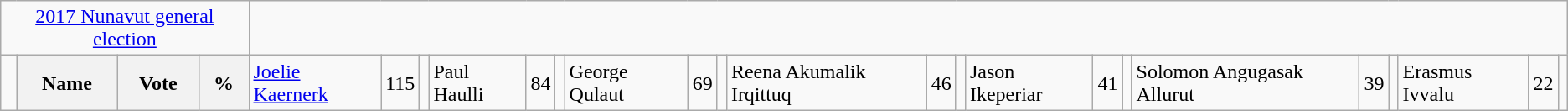<table class="wikitable">
<tr>
<td colspan=4 align=center><a href='#'>2017 Nunavut general election</a></td>
</tr>
<tr>
<td></td>
<th><strong>Name </strong></th>
<th><strong>Vote</strong></th>
<th><strong>%</strong><br></th>
<td><a href='#'>Joelie Kaernerk</a></td>
<td>115</td>
<td><br></td>
<td>Paul Haulli</td>
<td>84</td>
<td><br></td>
<td>George Qulaut</td>
<td>69</td>
<td><br></td>
<td>Reena Akumalik Irqittuq</td>
<td>46</td>
<td><br></td>
<td>Jason Ikeperiar</td>
<td>41</td>
<td><br></td>
<td>Solomon Angugasak Allurut</td>
<td>39</td>
<td><br></td>
<td>Erasmus Ivvalu</td>
<td>22</td>
<td></td>
</tr>
</table>
